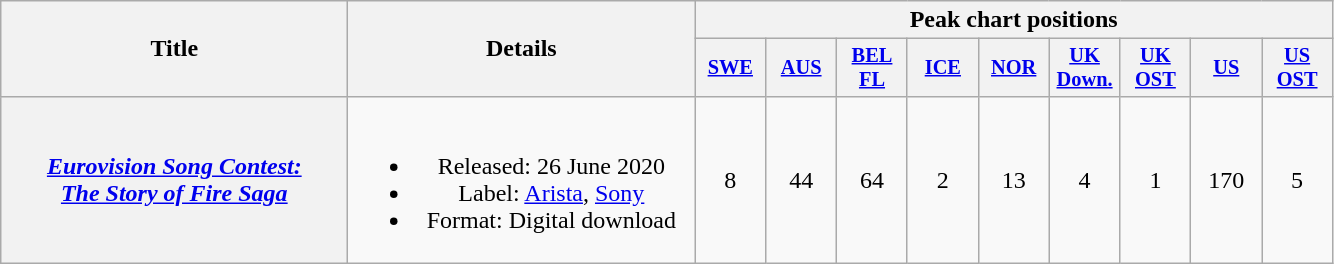<table class="wikitable plainrowheaders" style="text-align:center;">
<tr>
<th scope="col" rowspan="2" style="width:14em;">Title</th>
<th scope="col" rowspan="2" style="width:14em;">Details</th>
<th scope="col" colspan="9">Peak chart positions</th>
</tr>
<tr>
<th scope="col" style="width:3em;font-size:85%;"><a href='#'>SWE</a><br></th>
<th scope="col" style="width:3em;font-size:85%;"><a href='#'>AUS</a><br></th>
<th scope="col" style="width:3em;font-size:85%;"><a href='#'>BEL<br>FL</a><br></th>
<th scope="col" style="width:3em;font-size:85%;"><a href='#'>ICE</a><br></th>
<th scope="col" style="width:3em;font-size:85%;"><a href='#'>NOR</a><br></th>
<th scope="col" style="width:3em;font-size:85%;"><a href='#'>UK<br>Down.</a><br></th>
<th scope="col" style="width:3em;font-size:85%;"><a href='#'>UK<br>OST</a><br></th>
<th scope="col" style="width:3em;font-size:85%;"><a href='#'>US</a><br></th>
<th scope="col" style="width:3em;font-size:85%;"><a href='#'>US<br>OST</a><br></th>
</tr>
<tr>
<th scope="row"><em><a href='#'>Eurovision Song Contest:<br>The Story of Fire Saga<br></a></em></th>
<td><br><ul><li>Released: 26 June 2020</li><li>Label: <a href='#'>Arista</a>, <a href='#'>Sony</a></li><li>Format: Digital download</li></ul></td>
<td>8</td>
<td>44</td>
<td>64</td>
<td>2</td>
<td>13</td>
<td>4</td>
<td>1</td>
<td>170</td>
<td>5</td>
</tr>
</table>
